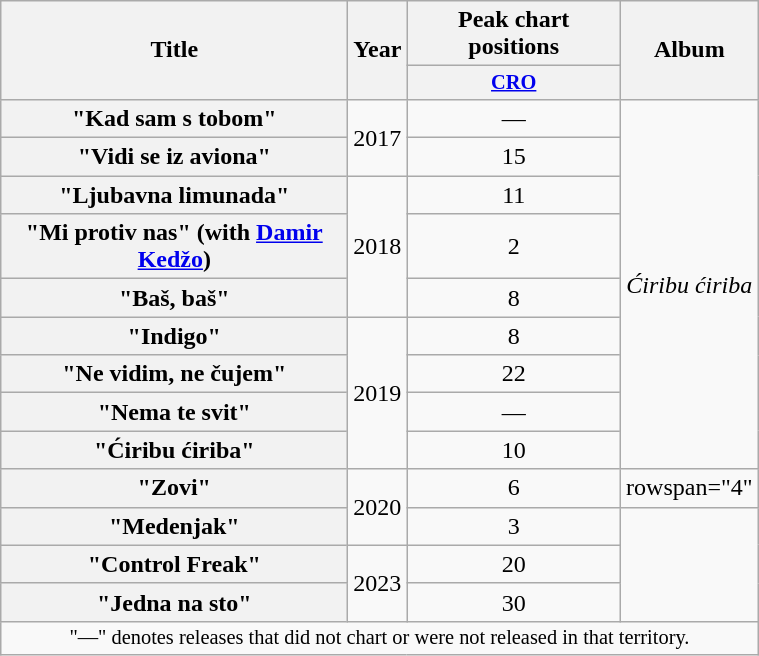<table class="wikitable plainrowheaders" style="text-align:center;">
<tr>
<th scope="col" rowspan="2" style="width:14em;">Title</th>
<th scope="col" rowspan="2" style="width:1em;">Year</th>
<th scope="col" colspan="1">Peak chart positions</th>
<th scope="col" rowspan="2">Album</th>
</tr>
<tr>
<th scope="col" style="width:10em;font-size:85%;"><a href='#'>CRO</a></th>
</tr>
<tr>
<th scope="row">"Kad sam s tobom"</th>
<td rowspan="2">2017</td>
<td>—</td>
<td rowspan="9"><em>Ćiribu ćiriba</em></td>
</tr>
<tr>
<th scope="row">"Vidi se iz aviona"</th>
<td>15</td>
</tr>
<tr>
<th scope="row">"Ljubavna limunada"</th>
<td rowspan="3">2018</td>
<td>11</td>
</tr>
<tr>
<th scope="row">"Mi protiv nas" <span>(with <a href='#'>Damir Kedžo</a>)</span></th>
<td>2</td>
</tr>
<tr>
<th scope="row">"Baš, baš"</th>
<td>8</td>
</tr>
<tr>
<th scope="row">"Indigo"</th>
<td rowspan="4">2019</td>
<td>8</td>
</tr>
<tr>
<th scope="row">"Ne vidim, ne čujem"</th>
<td>22</td>
</tr>
<tr>
<th scope="row">"Nema te svit"</th>
<td>—</td>
</tr>
<tr>
<th scope="row">"Ćiribu ćiriba"</th>
<td>10</td>
</tr>
<tr>
<th scope="row">"Zovi"</th>
<td rowspan="2">2020</td>
<td>6</td>
<td>rowspan="4" </td>
</tr>
<tr>
<th scope="row">"Medenjak"</th>
<td>3</td>
</tr>
<tr>
<th scope="row">"Control Freak"</th>
<td rowspan="2">2023</td>
<td>20</td>
</tr>
<tr>
<th scope="row">"Jedna na sto"</th>
<td>30</td>
</tr>
<tr>
<td colspan="22" style="text-align:center; font-size:85%;">"—" denotes releases that did not chart or were not released in that territory.</td>
</tr>
</table>
